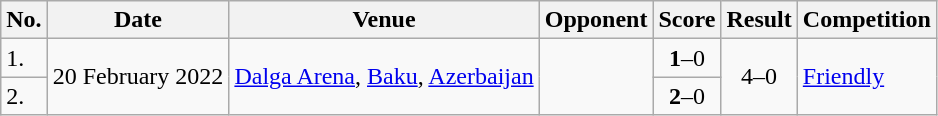<table class="wikitable">
<tr>
<th>No.</th>
<th>Date</th>
<th>Venue</th>
<th>Opponent</th>
<th>Score</th>
<th>Result</th>
<th>Competition</th>
</tr>
<tr>
<td>1.</td>
<td rowspan=2>20 February 2022</td>
<td rowspan=2><a href='#'>Dalga Arena</a>, <a href='#'>Baku</a>, <a href='#'>Azerbaijan</a></td>
<td rowspan=2></td>
<td align=center><strong>1</strong>–0</td>
<td rowspan=2 align=center>4–0</td>
<td rowspan=2><a href='#'>Friendly</a></td>
</tr>
<tr>
<td>2.</td>
<td align=center><strong>2</strong>–0</td>
</tr>
</table>
